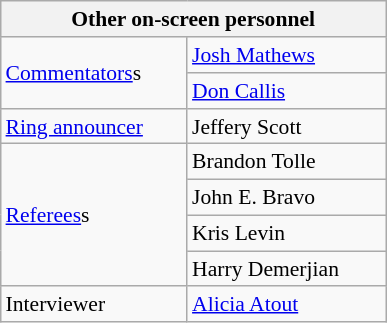<table align="right" class="wikitable" style="border:1px; font-size:90%; margin-left:1em;">
<tr>
<th width="250" colspan="2"><strong>Other on-screen personnel</strong></th>
</tr>
<tr>
<td rowspan="2"><a href='#'>Commentators</a>s</td>
<td><a href='#'>Josh Mathews</a></td>
</tr>
<tr>
<td><a href='#'>Don Callis</a></td>
</tr>
<tr>
<td><a href='#'>Ring announcer</a></td>
<td>Jeffery Scott</td>
</tr>
<tr>
<td rowspan="4"><a href='#'>Referees</a>s</td>
<td>Brandon Tolle</td>
</tr>
<tr>
<td>John E. Bravo</td>
</tr>
<tr>
<td>Kris Levin</td>
</tr>
<tr>
<td>Harry Demerjian</td>
</tr>
<tr>
<td rowspan="1">Interviewer</td>
<td><a href='#'>Alicia Atout</a></td>
</tr>
<tr>
</tr>
</table>
